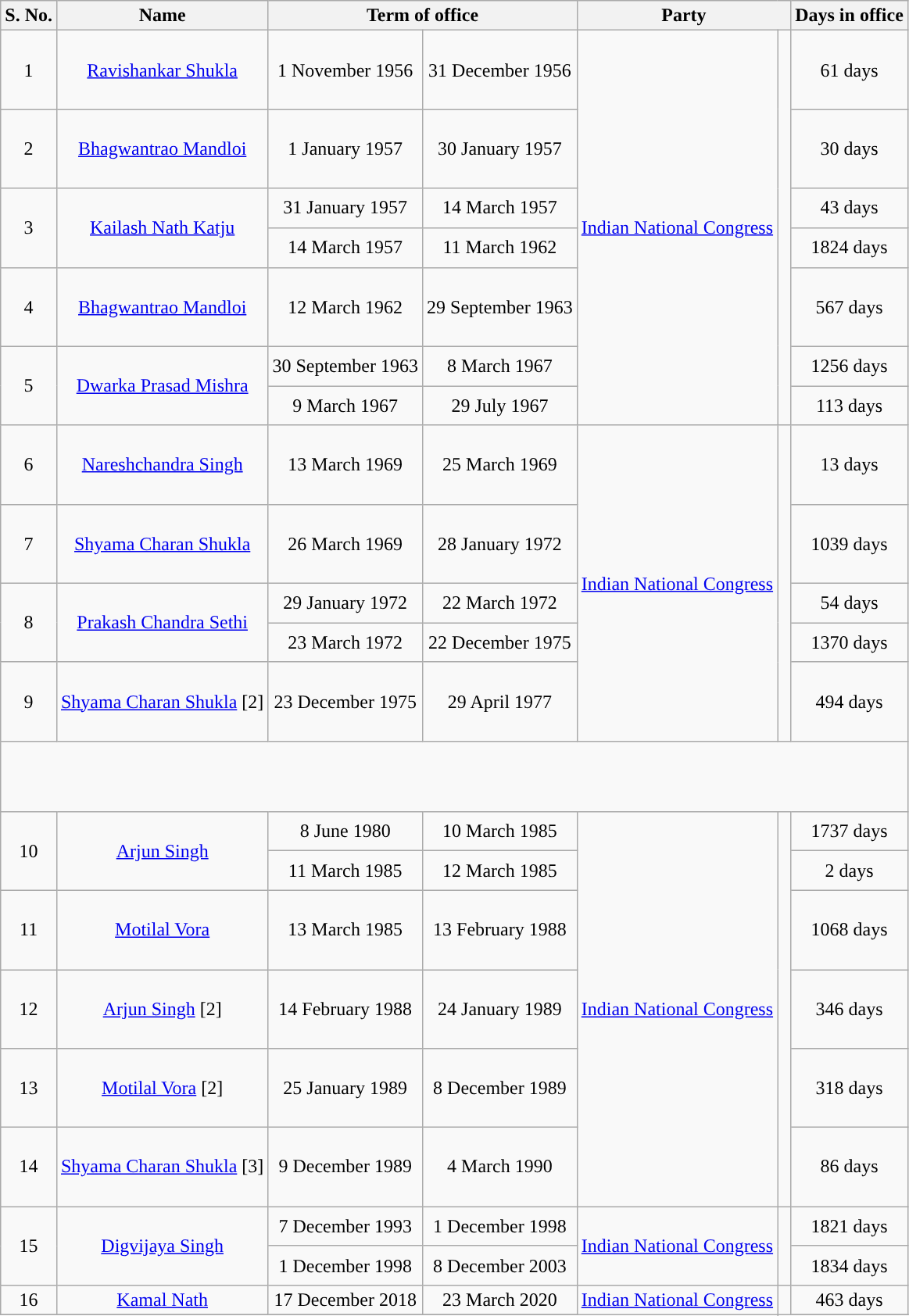<table class="wikitable">
<tr>
<th>S. No.</th>
<th>Name</th>
<th colspan=2>Term of office</th>
<th colspan=2>Party</th>
<th>Days in office</th>
</tr>
<tr align=center>
<td style="height: 60px;">1</td>
<td><a href='#'>Ravishankar Shukla</a><br></td>
<td>1 November 1956</td>
<td>31 December 1956</td>
<td rowspan=7><a href='#'>Indian National Congress</a></td>
<td rowspan=7 width=4px style="background-color: "></td>
<td>61 days</td>
</tr>
<tr align=center>
<td style="height: 60px;">2</td>
<td><a href='#'>Bhagwantrao Mandloi</a><br></td>
<td>1 January 1957</td>
<td>30 January 1957</td>
<td>30 days</td>
</tr>
<tr align=center>
<td style="height: 60px;" rowspan=2>3</td>
<td rowspan=2><a href='#'>Kailash Nath Katju</a><br></td>
<td>31 January 1957</td>
<td>14 March 1957</td>
<td>43 days</td>
</tr>
<tr align=center>
<td>14 March 1957</td>
<td>11 March 1962</td>
<td>1824 days</td>
</tr>
<tr align=center>
<td style="height: 60px;">4</td>
<td><a href='#'>Bhagwantrao Mandloi</a><br></td>
<td>12 March 1962</td>
<td>29 September 1963</td>
<td>567 days</td>
</tr>
<tr align=center>
<td style="height: 60px;" rowspan=2>5</td>
<td rowspan=2><a href='#'>Dwarka Prasad Mishra</a><br></td>
<td>30 September 1963</td>
<td>8 March 1967</td>
<td>1256 days</td>
</tr>
<tr align=center>
<td>9 March 1967</td>
<td>29 July 1967</td>
<td>113 days</td>
</tr>
<tr align=center>
<td style="height: 60px;">6</td>
<td><a href='#'>Nareshchandra Singh</a><br></td>
<td>13 March 1969</td>
<td>25 March 1969</td>
<td rowspan=5><a href='#'>Indian National Congress</a></td>
<td rowspan=5 width=4px style="background-color: "></td>
<td>13 days</td>
</tr>
<tr align=center>
<td style="height: 60px;">7</td>
<td><a href='#'>Shyama Charan Shukla</a><br></td>
<td>26 March 1969</td>
<td>28 January 1972</td>
<td>1039 days</td>
</tr>
<tr align=center>
<td style="height: 60px;" rowspan=2>8</td>
<td rowspan=2><a href='#'>Prakash Chandra Sethi</a><br></td>
<td>29 January 1972</td>
<td>22 March 1972</td>
<td>54 days</td>
</tr>
<tr align=center>
<td>23 March 1972</td>
<td>22 December 1975</td>
<td>1370 days</td>
</tr>
<tr align=center>
<td style="height: 60px;">9</td>
<td><a href='#'>Shyama Charan Shukla</a> [2]<br></td>
<td>23 December 1975</td>
<td>29 April 1977</td>
<td>494 days</td>
</tr>
<tr align=center style="height: 60px;">
</tr>
<tr align=center>
<td style="height: 60px;" rowspan=2>10</td>
<td rowspan=2><a href='#'>Arjun Singh</a><br></td>
<td>8 June 1980</td>
<td>10 March 1985</td>
<td rowspan=6><a href='#'>Indian National Congress</a></td>
<td rowspan=6 width=4px style="background-color: "></td>
<td>1737 days</td>
</tr>
<tr align=center>
<td>11 March 1985</td>
<td>12 March 1985</td>
<td>2 days</td>
</tr>
<tr align=center>
<td style="height: 60px;">11</td>
<td><a href='#'>Motilal Vora</a><br></td>
<td>13 March 1985</td>
<td>13 February 1988</td>
<td>1068 days</td>
</tr>
<tr align=center>
<td style="height: 60px;">12</td>
<td><a href='#'>Arjun Singh</a> [2]<br></td>
<td>14 February 1988</td>
<td>24 January 1989</td>
<td>346 days</td>
</tr>
<tr align=center>
<td style="height: 60px;">13</td>
<td><a href='#'>Motilal Vora</a> [2]<br></td>
<td>25 January 1989</td>
<td>8 December 1989</td>
<td>318 days</td>
</tr>
<tr align=center>
<td style="height: 60px;">14</td>
<td><a href='#'>Shyama Charan Shukla</a> [3]</td>
<td>9 December 1989</td>
<td>4 March 1990</td>
<td>86 days</td>
</tr>
<tr align=center>
<td style="height: 60px;" rowspan=2>15</td>
<td rowspan=2><a href='#'>Digvijaya Singh</a><br></td>
<td>7 December 1993</td>
<td>1 December 1998</td>
<td rowspan=2><a href='#'>Indian National Congress</a></td>
<td rowspan=2 width=4px style="background-color: "></td>
<td>1821 days</td>
</tr>
<tr align=center>
<td>1 December 1998</td>
<td>8 December 2003</td>
<td>1834 days</td>
</tr>
<tr align=center>
<td>16</td>
<td><a href='#'>Kamal Nath</a><br></td>
<td>17 December 2018</td>
<td>23 March 2020</td>
<td rowspan=2><a href='#'>Indian National Congress</a></td>
<td rowspan=2 width=4px style="background-color: "></td>
<td>463 days</td>
</tr>
<tr>
</tr>
</table>
